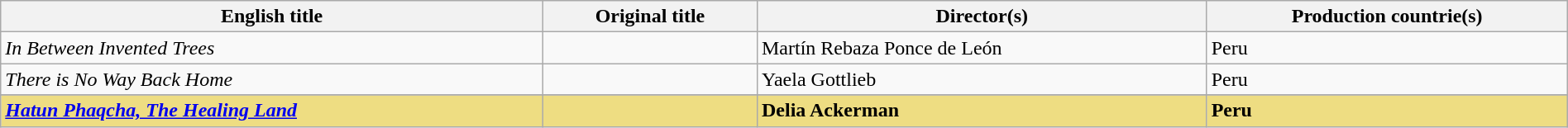<table class="sortable wikitable" style="width:100%; margin-bottom:4px" cellpadding="5">
<tr>
<th scope="col">English title</th>
<th scope="col">Original title</th>
<th scope="col">Director(s)</th>
<th scope="col">Production countrie(s)</th>
</tr>
<tr>
<td><em>In Between Invented Trees</em></td>
<td></td>
<td>Martín Rebaza Ponce de León</td>
<td>Peru</td>
</tr>
<tr>
<td><em>There is No Way Back Home</em></td>
<td></td>
<td>Yaela Gottlieb</td>
<td>Peru</td>
</tr>
<tr>
</tr>
<tr style="background:#EEDD82">
<td><strong><em><a href='#'>Hatun Phaqcha, The Healing Land</a></em></strong></td>
<td><strong></strong></td>
<td><strong>Delia Ackerman</strong></td>
<td><strong>Peru</strong></td>
</tr>
</table>
